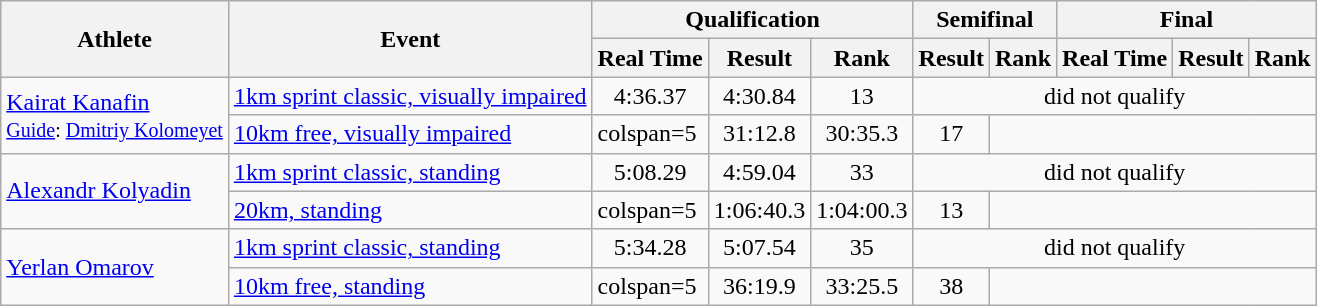<table class="wikitable" style="font-size:100%">
<tr>
<th rowspan="2">Athlete</th>
<th rowspan="2">Event</th>
<th colspan="3">Qualification</th>
<th colspan="2">Semifinal</th>
<th colspan="3">Final</th>
</tr>
<tr>
<th>Real Time</th>
<th>Result</th>
<th>Rank</th>
<th>Result</th>
<th>Rank</th>
<th>Real Time</th>
<th>Result</th>
<th>Rank</th>
</tr>
<tr>
<td rowspan=2><a href='#'>Kairat Kanafin</a><br><small><a href='#'>Guide</a>: <a href='#'>Dmitriy Kolomeyet</a></small></td>
<td><a href='#'>1km sprint classic, visually impaired</a></td>
<td align="center">4:36.37</td>
<td align="center">4:30.84</td>
<td align="center">13</td>
<td colspan=5 align="center">did not qualify</td>
</tr>
<tr>
<td><a href='#'>10km free, visually impaired</a></td>
<td>colspan=5 </td>
<td align="center">31:12.8</td>
<td align="center">30:35.3</td>
<td align="center">17</td>
</tr>
<tr>
<td rowspan=2><a href='#'>Alexandr Kolyadin</a></td>
<td><a href='#'>1km sprint classic, standing</a></td>
<td align="center">5:08.29</td>
<td align="center">4:59.04</td>
<td align="center">33</td>
<td colspan=5 align="center">did not qualify</td>
</tr>
<tr>
<td><a href='#'>20km, standing</a></td>
<td>colspan=5 </td>
<td align="center">1:06:40.3</td>
<td align="center">1:04:00.3</td>
<td align="center">13</td>
</tr>
<tr>
<td rowspan=2><a href='#'>Yerlan Omarov</a></td>
<td><a href='#'>1km sprint classic, standing</a></td>
<td align="center">5:34.28</td>
<td align="center">5:07.54</td>
<td align="center">35</td>
<td colspan=5 align="center">did not qualify</td>
</tr>
<tr>
<td><a href='#'>10km free, standing</a></td>
<td>colspan=5 </td>
<td align="center">36:19.9</td>
<td align="center">33:25.5</td>
<td align="center">38</td>
</tr>
</table>
